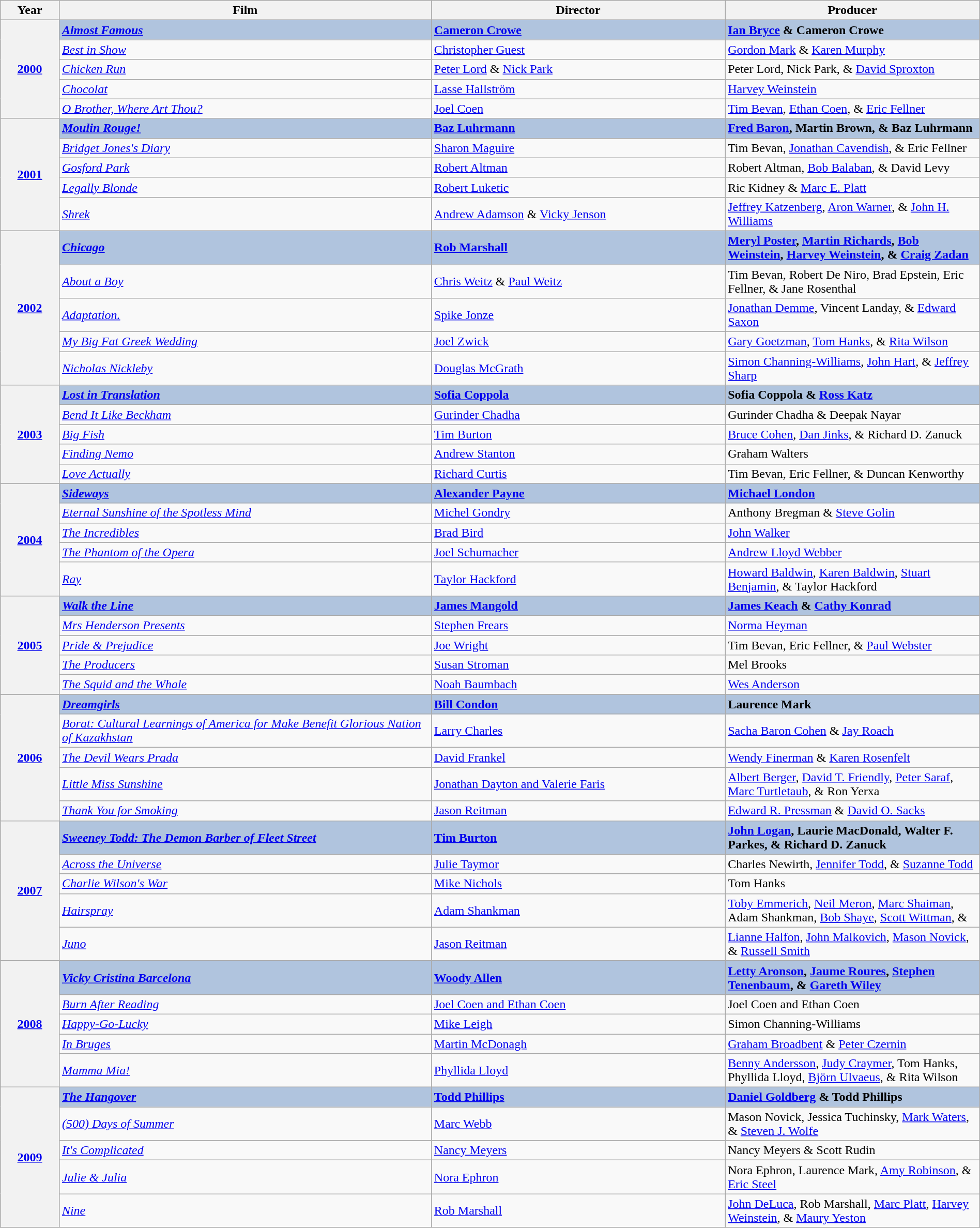<table class="wikitable sortable" style="width:100%; text-align:left">
<tr>
<th style="width:6%;">Year</th>
<th style="width:38%;">Film</th>
<th style="width:30%;">Director</th>
<th style="width:30%;">Producer</th>
</tr>
<tr>
<th rowspan="5" style="text-align:center;"><a href='#'>2000</a></th>
<td style="background:#b0c4de; text-align:left;"><strong><em><a href='#'>Almost Famous</a></em></strong></td>
<td style="background:#B0C4DE;"><strong><a href='#'>Cameron Crowe</a></strong></td>
<td style="background:#B0C4DE;"><strong><a href='#'>Ian Bryce</a> & Cameron Crowe</strong></td>
</tr>
<tr>
<td style="text-align:left;"><em><a href='#'>Best in Show</a></em></td>
<td><a href='#'>Christopher Guest</a></td>
<td><a href='#'>Gordon Mark</a> & <a href='#'>Karen Murphy</a></td>
</tr>
<tr>
<td style="text-align:left;"><em><a href='#'>Chicken Run</a></em></td>
<td><a href='#'>Peter Lord</a> & <a href='#'>Nick Park</a></td>
<td>Peter Lord, Nick Park, & <a href='#'>David Sproxton</a></td>
</tr>
<tr>
<td style="text-align:left;"><em><a href='#'>Chocolat</a></em></td>
<td><a href='#'>Lasse Hallström</a></td>
<td><a href='#'>Harvey Weinstein</a></td>
</tr>
<tr>
<td style="text-align:left;"><em><a href='#'>O Brother, Where Art Thou?</a></em></td>
<td><a href='#'>Joel Coen</a></td>
<td><a href='#'>Tim Bevan</a>, <a href='#'>Ethan Coen</a>, & <a href='#'>Eric Fellner</a></td>
</tr>
<tr>
<th rowspan="5" style="text-align:center;"><a href='#'>2001</a></th>
<td style="background:#b0c4de; text-align:left;"><strong><em><a href='#'>Moulin Rouge!</a></em></strong></td>
<td style="background:#B0C4DE;"><strong><a href='#'>Baz Luhrmann</a></strong></td>
<td style="background:#B0C4DE;"><strong><a href='#'>Fred Baron</a>, Martin Brown, & Baz Luhrmann</strong></td>
</tr>
<tr>
<td style="text-align:left;"><em><a href='#'>Bridget Jones's Diary</a></em></td>
<td><a href='#'>Sharon Maguire</a></td>
<td>Tim Bevan, <a href='#'>Jonathan Cavendish</a>, & Eric Fellner</td>
</tr>
<tr>
<td style="text-align:left;"><em><a href='#'>Gosford Park</a></em></td>
<td><a href='#'>Robert Altman</a></td>
<td>Robert Altman, <a href='#'>Bob Balaban</a>, & David Levy</td>
</tr>
<tr>
<td style="text-align:left;"><em><a href='#'>Legally Blonde</a></em></td>
<td><a href='#'>Robert Luketic</a></td>
<td>Ric Kidney & <a href='#'>Marc E. Platt</a></td>
</tr>
<tr>
<td style="text-align:left;"><em><a href='#'>Shrek</a></em></td>
<td><a href='#'>Andrew Adamson</a> & <a href='#'>Vicky Jenson</a></td>
<td><a href='#'>Jeffrey Katzenberg</a>, <a href='#'>Aron Warner</a>, & <a href='#'>John H. Williams</a></td>
</tr>
<tr>
<th rowspan="5" style="text-align:center;"><a href='#'>2002</a></th>
<td style="background:#b0c4de; text-align:left;"><strong><em><a href='#'>Chicago</a></em></strong></td>
<td style="background:#B0C4DE;"><strong><a href='#'>Rob Marshall</a></strong></td>
<td style="background:#B0C4DE;"><strong><a href='#'>Meryl Poster</a>, <a href='#'>Martin Richards</a>, <a href='#'>Bob Weinstein</a>, <a href='#'>Harvey Weinstein</a>, & <a href='#'>Craig Zadan</a></strong></td>
</tr>
<tr>
<td style="text-align:left;"><em><a href='#'>About a Boy</a></em></td>
<td><a href='#'>Chris Weitz</a> & <a href='#'>Paul Weitz</a></td>
<td>Tim Bevan, Robert De Niro, Brad Epstein, Eric Fellner, & Jane Rosenthal</td>
</tr>
<tr>
<td style="text-align:left;"><em><a href='#'>Adaptation.</a></em></td>
<td><a href='#'>Spike Jonze</a></td>
<td><a href='#'>Jonathan Demme</a>, Vincent Landay, & <a href='#'>Edward Saxon</a></td>
</tr>
<tr>
<td style="text-align:left;"><em><a href='#'>My Big Fat Greek Wedding</a></em></td>
<td><a href='#'>Joel Zwick</a></td>
<td><a href='#'>Gary Goetzman</a>, <a href='#'>Tom Hanks</a>, & <a href='#'>Rita Wilson</a></td>
</tr>
<tr>
<td style="text-align:left;"><em><a href='#'>Nicholas Nickleby</a></em></td>
<td><a href='#'>Douglas McGrath</a></td>
<td><a href='#'>Simon Channing-Williams</a>, <a href='#'>John Hart</a>, & <a href='#'>Jeffrey Sharp</a></td>
</tr>
<tr>
<th rowspan="5" style="text-align:center;"><a href='#'>2003</a></th>
<td style="background:#b0c4de; text-align:left;"><strong><em><a href='#'>Lost in Translation</a></em></strong></td>
<td style="background:#B0C4DE;"><strong><a href='#'>Sofia Coppola</a></strong></td>
<td style="background:#B0C4DE;"><strong>Sofia Coppola & <a href='#'>Ross Katz</a></strong></td>
</tr>
<tr>
<td style="text-align:left;"><em><a href='#'>Bend It Like Beckham</a></em></td>
<td><a href='#'>Gurinder Chadha</a></td>
<td>Gurinder Chadha & Deepak Nayar</td>
</tr>
<tr>
<td style="text-align:left;"><em><a href='#'>Big Fish</a></em></td>
<td><a href='#'>Tim Burton</a></td>
<td><a href='#'>Bruce Cohen</a>, <a href='#'>Dan Jinks</a>, & Richard D. Zanuck</td>
</tr>
<tr>
<td style="text-align:left;"><em><a href='#'>Finding Nemo</a></em></td>
<td><a href='#'>Andrew Stanton</a></td>
<td>Graham Walters</td>
</tr>
<tr>
<td style="text-align:left;"><em><a href='#'>Love Actually</a></em></td>
<td><a href='#'>Richard Curtis</a></td>
<td>Tim Bevan, Eric Fellner, & Duncan Kenworthy</td>
</tr>
<tr>
<th rowspan="5" style="text-align:center;"><a href='#'>2004</a></th>
<td style="background:#b0c4de; text-align:left;"><strong><em><a href='#'>Sideways</a></em></strong></td>
<td style="background:#B0C4DE;"><strong><a href='#'>Alexander Payne</a></strong></td>
<td style="background:#B0C4DE;"><strong><a href='#'>Michael London</a></strong></td>
</tr>
<tr>
<td style="text-align:left;"><em><a href='#'>Eternal Sunshine of the Spotless Mind</a></em></td>
<td><a href='#'>Michel Gondry</a></td>
<td>Anthony Bregman & <a href='#'>Steve Golin</a></td>
</tr>
<tr>
<td style="text-align:left;"><em><a href='#'>The Incredibles</a></em></td>
<td><a href='#'>Brad Bird</a></td>
<td><a href='#'>John Walker</a></td>
</tr>
<tr>
<td style="text-align:left;"><em><a href='#'>The Phantom of the Opera</a></em></td>
<td><a href='#'>Joel Schumacher</a></td>
<td><a href='#'>Andrew Lloyd Webber</a></td>
</tr>
<tr>
<td style="text-align:left;"><em><a href='#'>Ray</a></em></td>
<td><a href='#'>Taylor Hackford</a></td>
<td><a href='#'>Howard Baldwin</a>, <a href='#'>Karen Baldwin</a>, <a href='#'>Stuart Benjamin</a>, & Taylor Hackford</td>
</tr>
<tr>
<th rowspan="5" style="text-align:center;"><a href='#'>2005</a></th>
<td style="background:#b0c4de; text-align:left;"><strong><em><a href='#'>Walk the Line</a></em></strong></td>
<td style="background:#B0C4DE;"><strong><a href='#'>James Mangold</a></strong></td>
<td style="background:#B0C4DE;"><strong><a href='#'>James Keach</a> & <a href='#'>Cathy Konrad</a></strong></td>
</tr>
<tr>
<td style="text-align:left;"><em><a href='#'>Mrs Henderson Presents</a></em></td>
<td><a href='#'>Stephen Frears</a></td>
<td><a href='#'>Norma Heyman</a></td>
</tr>
<tr>
<td style="text-align:left;"><em><a href='#'>Pride & Prejudice</a></em></td>
<td><a href='#'>Joe Wright</a></td>
<td>Tim Bevan, Eric Fellner, & <a href='#'>Paul Webster</a></td>
</tr>
<tr>
<td style="text-align:left;"><em><a href='#'>The Producers</a></em></td>
<td><a href='#'>Susan Stroman</a></td>
<td>Mel Brooks</td>
</tr>
<tr>
<td style="text-align:left;"><em><a href='#'>The Squid and the Whale</a></em></td>
<td><a href='#'>Noah Baumbach</a></td>
<td><a href='#'>Wes Anderson</a></td>
</tr>
<tr>
<th rowspan="5" style="text-align:center;"><a href='#'>2006</a></th>
<td style="background:#b0c4de; text-align:left;"><strong><em><a href='#'>Dreamgirls</a></em></strong></td>
<td style="background:#B0C4DE;"><strong><a href='#'>Bill Condon</a></strong></td>
<td style="background:#B0C4DE;"><strong>Laurence Mark</strong></td>
</tr>
<tr>
<td style="text-align:left;"><em><a href='#'>Borat: Cultural Learnings of America for Make Benefit Glorious Nation of Kazakhstan</a></em></td>
<td><a href='#'>Larry Charles</a></td>
<td><a href='#'>Sacha Baron Cohen</a> & <a href='#'>Jay Roach</a></td>
</tr>
<tr>
<td style="text-align:left;"><em><a href='#'>The Devil Wears Prada</a></em></td>
<td><a href='#'>David Frankel</a></td>
<td><a href='#'>Wendy Finerman</a> & <a href='#'>Karen Rosenfelt</a></td>
</tr>
<tr>
<td style="text-align:left;"><em><a href='#'>Little Miss Sunshine</a></em></td>
<td><a href='#'>Jonathan Dayton and Valerie Faris</a></td>
<td><a href='#'>Albert Berger</a>, <a href='#'>David T. Friendly</a>, <a href='#'>Peter Saraf</a>, <a href='#'>Marc Turtletaub</a>, & Ron Yerxa</td>
</tr>
<tr>
<td style="text-align:left;"><em><a href='#'>Thank You for Smoking</a></em></td>
<td><a href='#'>Jason Reitman</a></td>
<td><a href='#'>Edward R. Pressman</a> & <a href='#'>David O. Sacks</a></td>
</tr>
<tr>
<th rowspan="5" style="text-align:center;"><a href='#'>2007</a></th>
<td style="background:#b0c4de; text-align:left;"><strong><em><a href='#'>Sweeney Todd: The Demon Barber of Fleet Street</a></em></strong></td>
<td style="background:#B0C4DE;"><strong><a href='#'>Tim Burton</a></strong></td>
<td style="background:#B0C4DE;"><strong><a href='#'>John Logan</a>, Laurie MacDonald, Walter F. Parkes, & Richard D. Zanuck</strong></td>
</tr>
<tr>
<td style="text-align:left;"><em><a href='#'>Across the Universe</a></em></td>
<td><a href='#'>Julie Taymor</a></td>
<td>Charles Newirth, <a href='#'>Jennifer Todd</a>, & <a href='#'>Suzanne Todd</a></td>
</tr>
<tr>
<td style="text-align:left;"><em><a href='#'>Charlie Wilson's War</a></em></td>
<td><a href='#'>Mike Nichols</a></td>
<td>Tom Hanks</td>
</tr>
<tr>
<td style="text-align:left;"><em><a href='#'>Hairspray</a></em></td>
<td><a href='#'>Adam Shankman</a></td>
<td><a href='#'>Toby Emmerich</a>, <a href='#'>Neil Meron</a>, <a href='#'>Marc Shaiman</a>, Adam Shankman, <a href='#'>Bob Shaye</a>, <a href='#'>Scott Wittman</a>, & </td>
</tr>
<tr>
<td style="text-align:left;"><em><a href='#'>Juno</a></em></td>
<td><a href='#'>Jason Reitman</a></td>
<td><a href='#'>Lianne Halfon</a>, <a href='#'>John Malkovich</a>, <a href='#'>Mason Novick</a>, & <a href='#'>Russell Smith</a></td>
</tr>
<tr>
<th rowspan="5" style="text-align:center;"><a href='#'>2008</a></th>
<td style="background:#b0c4de; text-align:left;"><strong><em><a href='#'>Vicky Cristina Barcelona</a></em></strong></td>
<td style="background:#B0C4DE;"><strong><a href='#'>Woody Allen</a></strong></td>
<td style="background:#B0C4DE;"><strong><a href='#'>Letty Aronson</a>, <a href='#'>Jaume Roures</a>, <a href='#'>Stephen Tenenbaum</a>, & <a href='#'>Gareth Wiley</a></strong></td>
</tr>
<tr>
<td style="text-align:left;"><em><a href='#'>Burn After Reading</a></em></td>
<td><a href='#'>Joel Coen and Ethan Coen</a></td>
<td>Joel Coen and Ethan Coen</td>
</tr>
<tr>
<td style="text-align:left;"><em><a href='#'>Happy-Go-Lucky</a></em></td>
<td><a href='#'>Mike Leigh</a></td>
<td>Simon Channing-Williams</td>
</tr>
<tr>
<td style="text-align:left;"><em><a href='#'>In Bruges</a></em></td>
<td><a href='#'>Martin McDonagh</a></td>
<td><a href='#'>Graham Broadbent</a> & <a href='#'>Peter Czernin</a></td>
</tr>
<tr>
<td style="text-align:left;"><em><a href='#'>Mamma Mia!</a></em></td>
<td><a href='#'>Phyllida Lloyd</a></td>
<td><a href='#'>Benny Andersson</a>, <a href='#'>Judy Craymer</a>, Tom Hanks, Phyllida Lloyd, <a href='#'>Björn Ulvaeus</a>, & Rita Wilson</td>
</tr>
<tr>
<th rowspan="5" style="text-align:center;"><a href='#'>2009</a></th>
<td style="background:#b0c4de; text-align:left;"><strong><em><a href='#'>The Hangover</a></em></strong></td>
<td style="background:#B0C4DE;"><strong><a href='#'>Todd Phillips</a></strong></td>
<td style="background:#B0C4DE;"><strong><a href='#'>Daniel Goldberg</a> & Todd Phillips</strong></td>
</tr>
<tr>
<td style="text-align:left;"><em><a href='#'>(500) Days of Summer</a></em></td>
<td><a href='#'>Marc Webb</a></td>
<td>Mason Novick, Jessica Tuchinsky, <a href='#'>Mark Waters</a>, & <a href='#'>Steven J. Wolfe</a></td>
</tr>
<tr>
<td style="text-align:left;"><em><a href='#'>It's Complicated</a></em></td>
<td><a href='#'>Nancy Meyers</a></td>
<td>Nancy Meyers & Scott Rudin</td>
</tr>
<tr>
<td style="text-align:left;"><em><a href='#'>Julie & Julia</a></em></td>
<td><a href='#'>Nora Ephron</a></td>
<td>Nora Ephron, Laurence Mark, <a href='#'>Amy Robinson</a>, & <a href='#'>Eric Steel</a></td>
</tr>
<tr>
<td style="text-align:left;"><em><a href='#'>Nine</a></em></td>
<td><a href='#'>Rob Marshall</a></td>
<td><a href='#'>John DeLuca</a>, Rob Marshall, <a href='#'>Marc Platt</a>, <a href='#'>Harvey Weinstein</a>, & <a href='#'>Maury Yeston</a></td>
</tr>
</table>
